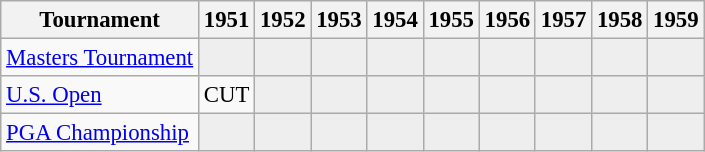<table class="wikitable" style="font-size:95%;text-align:center;">
<tr>
<th>Tournament</th>
<th>1951</th>
<th>1952</th>
<th>1953</th>
<th>1954</th>
<th>1955</th>
<th>1956</th>
<th>1957</th>
<th>1958</th>
<th>1959</th>
</tr>
<tr>
<td align=left><a href='#'>Masters Tournament</a></td>
<td style="background:#eeeeee;"></td>
<td style="background:#eeeeee;"></td>
<td style="background:#eeeeee;"></td>
<td style="background:#eeeeee;"></td>
<td style="background:#eeeeee;"></td>
<td style="background:#eeeeee;"></td>
<td style="background:#eeeeee;"></td>
<td style="background:#eeeeee;"></td>
<td style="background:#eeeeee;"></td>
</tr>
<tr>
<td align=left><a href='#'>U.S. Open</a></td>
<td>CUT</td>
<td style="background:#eeeeee;"></td>
<td style="background:#eeeeee;"></td>
<td style="background:#eeeeee;"></td>
<td style="background:#eeeeee;"></td>
<td style="background:#eeeeee;"></td>
<td style="background:#eeeeee;"></td>
<td style="background:#eeeeee;"></td>
<td style="background:#eeeeee;"></td>
</tr>
<tr>
<td align=left><a href='#'>PGA Championship</a></td>
<td style="background:#eeeeee;"></td>
<td style="background:#eeeeee;"></td>
<td style="background:#eeeeee;"></td>
<td style="background:#eeeeee;"></td>
<td style="background:#eeeeee;"></td>
<td style="background:#eeeeee;"></td>
<td style="background:#eeeeee;"></td>
<td style="background:#eeeeee;"></td>
<td style="background:#eeeeee;"></td>
</tr>
</table>
